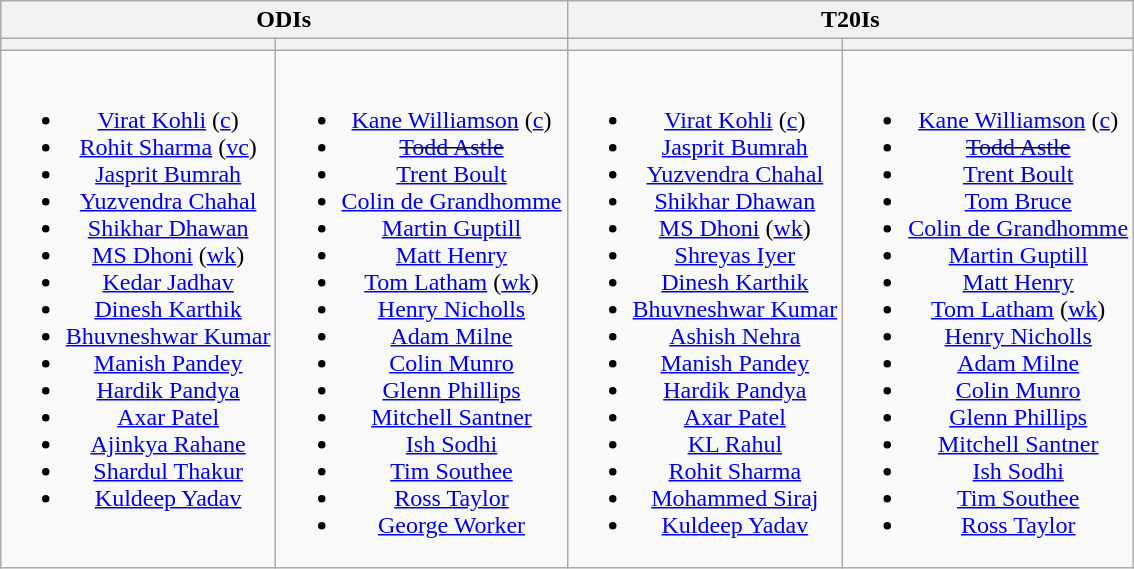<table class="wikitable" style="text-align:center; margin:auto">
<tr>
<th colspan=2>ODIs</th>
<th colspan=2>T20Is</th>
</tr>
<tr>
<th></th>
<th></th>
<th></th>
<th></th>
</tr>
<tr style="vertical-align:top">
<td><br><ul><li><a href='#'>Virat Kohli</a> (<a href='#'>c</a>)</li><li><a href='#'>Rohit Sharma</a> (<a href='#'>vc</a>)</li><li><a href='#'>Jasprit Bumrah</a></li><li><a href='#'>Yuzvendra Chahal</a></li><li><a href='#'>Shikhar Dhawan</a></li><li><a href='#'>MS Dhoni</a> (<a href='#'>wk</a>)</li><li><a href='#'>Kedar Jadhav</a></li><li><a href='#'>Dinesh Karthik</a></li><li><a href='#'>Bhuvneshwar Kumar</a></li><li><a href='#'>Manish Pandey</a></li><li><a href='#'>Hardik Pandya</a></li><li><a href='#'>Axar Patel</a></li><li><a href='#'>Ajinkya Rahane</a></li><li><a href='#'>Shardul Thakur</a></li><li><a href='#'>Kuldeep Yadav</a></li></ul></td>
<td><br><ul><li><a href='#'>Kane Williamson</a> (<a href='#'>c</a>)</li><li><s> <a href='#'>Todd Astle</a></s></li><li><a href='#'>Trent Boult</a></li><li><a href='#'>Colin de Grandhomme</a></li><li><a href='#'>Martin Guptill</a></li><li><a href='#'>Matt Henry</a></li><li><a href='#'>Tom Latham</a> (<a href='#'>wk</a>)</li><li><a href='#'>Henry Nicholls</a></li><li><a href='#'>Adam Milne</a></li><li><a href='#'>Colin Munro</a></li><li><a href='#'>Glenn Phillips</a></li><li><a href='#'>Mitchell Santner</a></li><li><a href='#'>Ish Sodhi</a></li><li><a href='#'>Tim Southee</a></li><li><a href='#'>Ross Taylor</a></li><li><a href='#'>George Worker</a></li></ul></td>
<td><br><ul><li><a href='#'>Virat Kohli</a> (<a href='#'>c</a>)</li><li><a href='#'>Jasprit Bumrah</a></li><li><a href='#'>Yuzvendra Chahal</a></li><li><a href='#'>Shikhar Dhawan</a></li><li><a href='#'>MS Dhoni</a> (<a href='#'>wk</a>)</li><li><a href='#'>Shreyas Iyer</a></li><li><a href='#'>Dinesh Karthik</a></li><li><a href='#'>Bhuvneshwar Kumar</a></li><li><a href='#'>Ashish Nehra</a></li><li><a href='#'>Manish Pandey</a></li><li><a href='#'>Hardik Pandya</a></li><li><a href='#'>Axar Patel</a></li><li><a href='#'>KL Rahul</a></li><li><a href='#'>Rohit Sharma</a></li><li><a href='#'>Mohammed Siraj</a></li><li><a href='#'>Kuldeep Yadav</a></li></ul></td>
<td><br><ul><li><a href='#'>Kane Williamson</a> (<a href='#'>c</a>)</li><li><s><a href='#'>Todd Astle</a></s></li><li><a href='#'>Trent Boult</a></li><li><a href='#'>Tom Bruce</a></li><li><a href='#'>Colin de Grandhomme</a></li><li><a href='#'>Martin Guptill</a></li><li><a href='#'>Matt Henry</a></li><li><a href='#'>Tom Latham</a> (<a href='#'>wk</a>)</li><li><a href='#'>Henry Nicholls</a></li><li><a href='#'>Adam Milne</a></li><li><a href='#'>Colin Munro</a></li><li><a href='#'>Glenn Phillips</a></li><li><a href='#'>Mitchell Santner</a></li><li><a href='#'>Ish Sodhi</a></li><li><a href='#'>Tim Southee</a></li><li><a href='#'>Ross Taylor</a></li></ul></td>
</tr>
</table>
